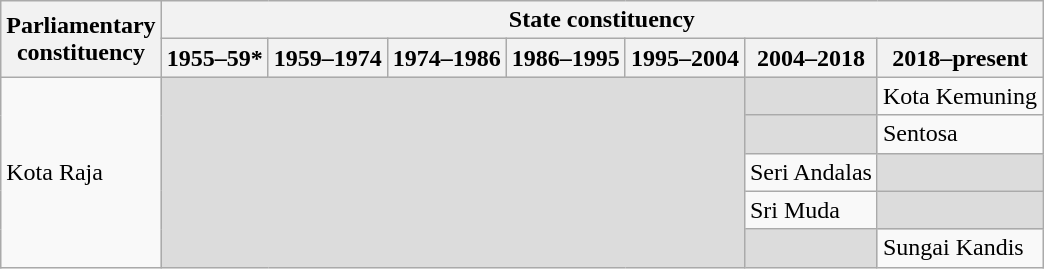<table class="wikitable">
<tr>
<th rowspan="2">Parliamentary<br>constituency</th>
<th colspan="7">State constituency</th>
</tr>
<tr>
<th>1955–59*</th>
<th>1959–1974</th>
<th>1974–1986</th>
<th>1986–1995</th>
<th>1995–2004</th>
<th>2004–2018</th>
<th>2018–present</th>
</tr>
<tr>
<td rowspan="5">Kota Raja</td>
<td colspan="5" rowspan="5" bgcolor="dcdcdc"></td>
<td bgcolor="dcdcdc"></td>
<td>Kota Kemuning</td>
</tr>
<tr>
<td bgcolor="dcdcdc"></td>
<td>Sentosa</td>
</tr>
<tr>
<td>Seri Andalas</td>
<td bgcolor="dcdcdc"></td>
</tr>
<tr>
<td>Sri Muda</td>
<td bgcolor="dcdcdc"></td>
</tr>
<tr>
<td bgcolor="dcdcdc"></td>
<td>Sungai Kandis</td>
</tr>
</table>
